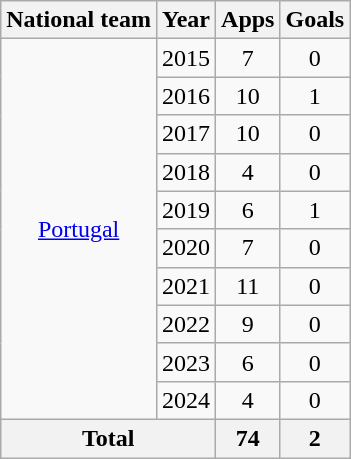<table class="wikitable" style="text-align: center;">
<tr>
<th>National team</th>
<th>Year</th>
<th>Apps</th>
<th>Goals</th>
</tr>
<tr>
<td rowspan="10"><a href='#'>Portugal</a></td>
<td>2015</td>
<td>7</td>
<td>0</td>
</tr>
<tr>
<td>2016</td>
<td>10</td>
<td>1</td>
</tr>
<tr>
<td>2017</td>
<td>10</td>
<td>0</td>
</tr>
<tr>
<td>2018</td>
<td>4</td>
<td>0</td>
</tr>
<tr>
<td>2019</td>
<td>6</td>
<td>1</td>
</tr>
<tr>
<td>2020</td>
<td>7</td>
<td>0</td>
</tr>
<tr>
<td>2021</td>
<td>11</td>
<td>0</td>
</tr>
<tr>
<td>2022</td>
<td>9</td>
<td>0</td>
</tr>
<tr>
<td>2023</td>
<td>6</td>
<td>0</td>
</tr>
<tr>
<td>2024</td>
<td>4</td>
<td>0</td>
</tr>
<tr>
<th colspan=2>Total</th>
<th>74</th>
<th>2</th>
</tr>
</table>
